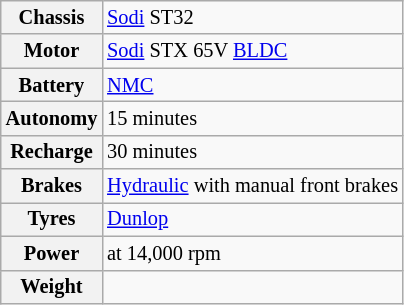<table class="wikitable" style="font-size: 85%">
<tr>
<th>Chassis</th>
<td><a href='#'>Sodi</a> ST32</td>
</tr>
<tr>
<th>Motor</th>
<td><a href='#'>Sodi</a> STX 65V <a href='#'>BLDC</a></td>
</tr>
<tr>
<th>Battery</th>
<td><a href='#'>NMC</a></td>
</tr>
<tr>
<th>Autonomy</th>
<td>15 minutes</td>
</tr>
<tr>
<th>Recharge</th>
<td>30 minutes</td>
</tr>
<tr>
<th>Brakes</th>
<td><a href='#'>Hydraulic</a> with manual front brakes</td>
</tr>
<tr>
<th>Tyres</th>
<td><a href='#'>Dunlop</a></td>
</tr>
<tr>
<th>Power</th>
<td> at 14,000 rpm</td>
</tr>
<tr>
<th>Weight</th>
<td></td>
</tr>
</table>
